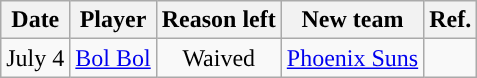<table class="wikitable sortable sortable" style="text-align: center">
<tr>
<th>Date</th>
<th>Player</th>
<th>Reason left</th>
<th>New team</th>
<th>Ref.</th>
</tr>
<tr>
<td>July 4</td>
<td><a href='#'>Bol Bol</a></td>
<td>Waived</td>
<td><a href='#'>Phoenix Suns</a></td>
<td></td>
</tr>
</table>
